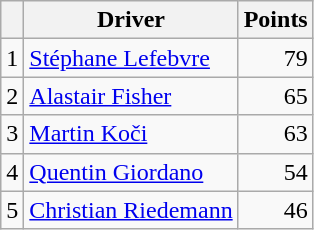<table class="wikitable">
<tr>
<th></th>
<th>Driver</th>
<th>Points</th>
</tr>
<tr>
<td>1</td>
<td> <a href='#'>Stéphane Lefebvre</a></td>
<td align="right">79</td>
</tr>
<tr>
<td>2</td>
<td> <a href='#'>Alastair Fisher</a></td>
<td align="right">65</td>
</tr>
<tr>
<td>3</td>
<td> <a href='#'>Martin Koči</a></td>
<td align="right">63</td>
</tr>
<tr>
<td>4</td>
<td> <a href='#'>Quentin Giordano</a></td>
<td align="right">54</td>
</tr>
<tr>
<td>5</td>
<td> <a href='#'>Christian Riedemann</a></td>
<td align="right">46</td>
</tr>
</table>
